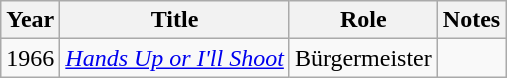<table class="wikitable">
<tr>
<th>Year</th>
<th>Title</th>
<th>Role</th>
<th>Notes</th>
</tr>
<tr>
<td>1966</td>
<td><em><a href='#'>Hands Up or I'll Shoot</a></em></td>
<td>Bürgermeister</td>
<td></td>
</tr>
</table>
